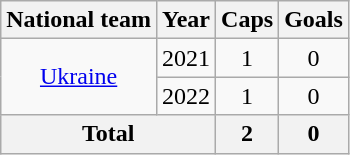<table class="wikitable" style="text-align: center;">
<tr>
<th>National team</th>
<th>Year</th>
<th>Caps</th>
<th>Goals</th>
</tr>
<tr>
<td rowspan="2"><a href='#'>Ukraine</a></td>
<td>2021</td>
<td>1</td>
<td>0</td>
</tr>
<tr>
<td>2022</td>
<td>1</td>
<td>0</td>
</tr>
<tr>
<th colspan="2">Total</th>
<th>2</th>
<th>0</th>
</tr>
</table>
